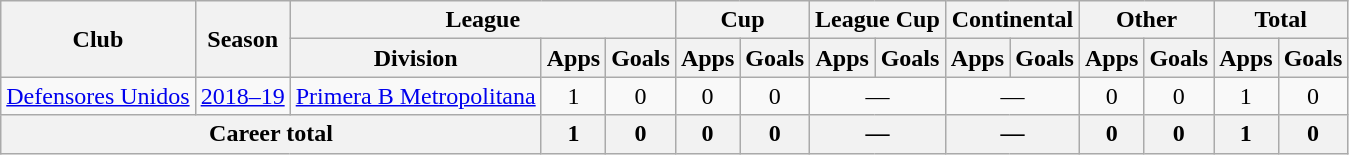<table class="wikitable" style="text-align:center">
<tr>
<th rowspan="2">Club</th>
<th rowspan="2">Season</th>
<th colspan="3">League</th>
<th colspan="2">Cup</th>
<th colspan="2">League Cup</th>
<th colspan="2">Continental</th>
<th colspan="2">Other</th>
<th colspan="2">Total</th>
</tr>
<tr>
<th>Division</th>
<th>Apps</th>
<th>Goals</th>
<th>Apps</th>
<th>Goals</th>
<th>Apps</th>
<th>Goals</th>
<th>Apps</th>
<th>Goals</th>
<th>Apps</th>
<th>Goals</th>
<th>Apps</th>
<th>Goals</th>
</tr>
<tr>
<td rowspan="1"><a href='#'>Defensores Unidos</a></td>
<td><a href='#'>2018–19</a></td>
<td rowspan="1"><a href='#'>Primera B Metropolitana</a></td>
<td>1</td>
<td>0</td>
<td>0</td>
<td>0</td>
<td colspan="2">—</td>
<td colspan="2">—</td>
<td>0</td>
<td>0</td>
<td>1</td>
<td>0</td>
</tr>
<tr>
<th colspan="3">Career total</th>
<th>1</th>
<th>0</th>
<th>0</th>
<th>0</th>
<th colspan="2">—</th>
<th colspan="2">—</th>
<th>0</th>
<th>0</th>
<th>1</th>
<th>0</th>
</tr>
</table>
